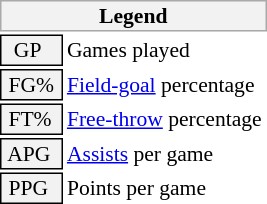<table class="toccolours" style="font-size: 90%; white-space: nowrap;">
<tr>
<th colspan="6" style="background:#f2f2f2; border:1px solid #aaa;">Legend</th>
</tr>
<tr>
<td style="background:#f2f2f2; border:1px solid black;">  GP</td>
<td>Games played</td>
</tr>
<tr>
<td style="background:#f2f2f2; border:1px solid black;"> FG% </td>
<td style="padding-right: 8px"><a href='#'>Field-goal</a> percentage</td>
</tr>
<tr>
<td style="background:#f2f2f2; border:1px solid black;"> FT% </td>
<td><a href='#'>Free-throw</a> percentage</td>
</tr>
<tr>
<td style="background:#f2f2f2; border:1px solid black;"> APG </td>
<td><a href='#'>Assists</a> per game</td>
</tr>
<tr>
<td style="background:#f2f2f2; border:1px solid black;"> PPG </td>
<td>Points per game</td>
</tr>
<tr>
</tr>
</table>
